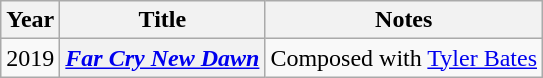<table class="wikitable plainrowheaders">
<tr>
<th>Year</th>
<th>Title</th>
<th>Notes</th>
</tr>
<tr>
<td>2019</td>
<th scope="row" style="text-align:center;"><em><a href='#'>Far Cry New Dawn</a></em></th>
<td>Composed with <a href='#'>Tyler Bates</a></td>
</tr>
</table>
